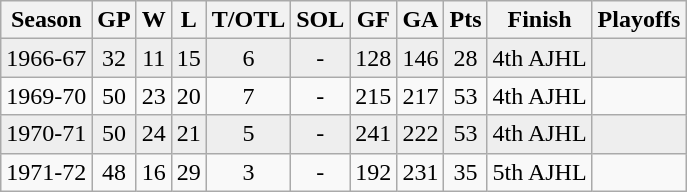<table class="wikitable">
<tr>
<th>Season</th>
<th>GP</th>
<th>W</th>
<th>L</th>
<th>T/OTL</th>
<th>SOL</th>
<th>GF</th>
<th>GA</th>
<th>Pts</th>
<th>Finish</th>
<th>Playoffs</th>
</tr>
<tr align="center" bgcolor="#eeeeee">
<td>1966-67</td>
<td>32</td>
<td>11</td>
<td>15</td>
<td>6</td>
<td>-</td>
<td>128</td>
<td>146</td>
<td>28</td>
<td>4th AJHL</td>
<td></td>
</tr>
<tr align="center">
<td>1969-70</td>
<td>50</td>
<td>23</td>
<td>20</td>
<td>7</td>
<td>-</td>
<td>215</td>
<td>217</td>
<td>53</td>
<td>4th AJHL</td>
<td></td>
</tr>
<tr align="center" bgcolor="#eeeeee">
<td>1970-71</td>
<td>50</td>
<td>24</td>
<td>21</td>
<td>5</td>
<td>-</td>
<td>241</td>
<td>222</td>
<td>53</td>
<td>4th AJHL</td>
<td></td>
</tr>
<tr align="center">
<td>1971-72</td>
<td>48</td>
<td>16</td>
<td>29</td>
<td>3</td>
<td>-</td>
<td>192</td>
<td>231</td>
<td>35</td>
<td>5th AJHL</td>
<td></td>
</tr>
</table>
